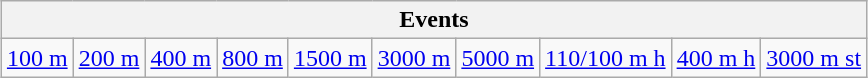<table class="wikitable" style="margin: 1em auto 1em auto">
<tr>
<th colspan=11>Events</th>
</tr>
<tr>
<td><a href='#'>100 m</a></td>
<td><a href='#'>200 m</a></td>
<td><a href='#'>400 m</a></td>
<td><a href='#'>800 m</a></td>
<td><a href='#'>1500 m</a></td>
<td><a href='#'>3000 m</a></td>
<td><a href='#'>5000 m</a></td>
<td><a href='#'>110/100 m h</a></td>
<td><a href='#'>400 m h</a></td>
<td><a href='#'>3000 m st</a></td>
</tr>
</table>
